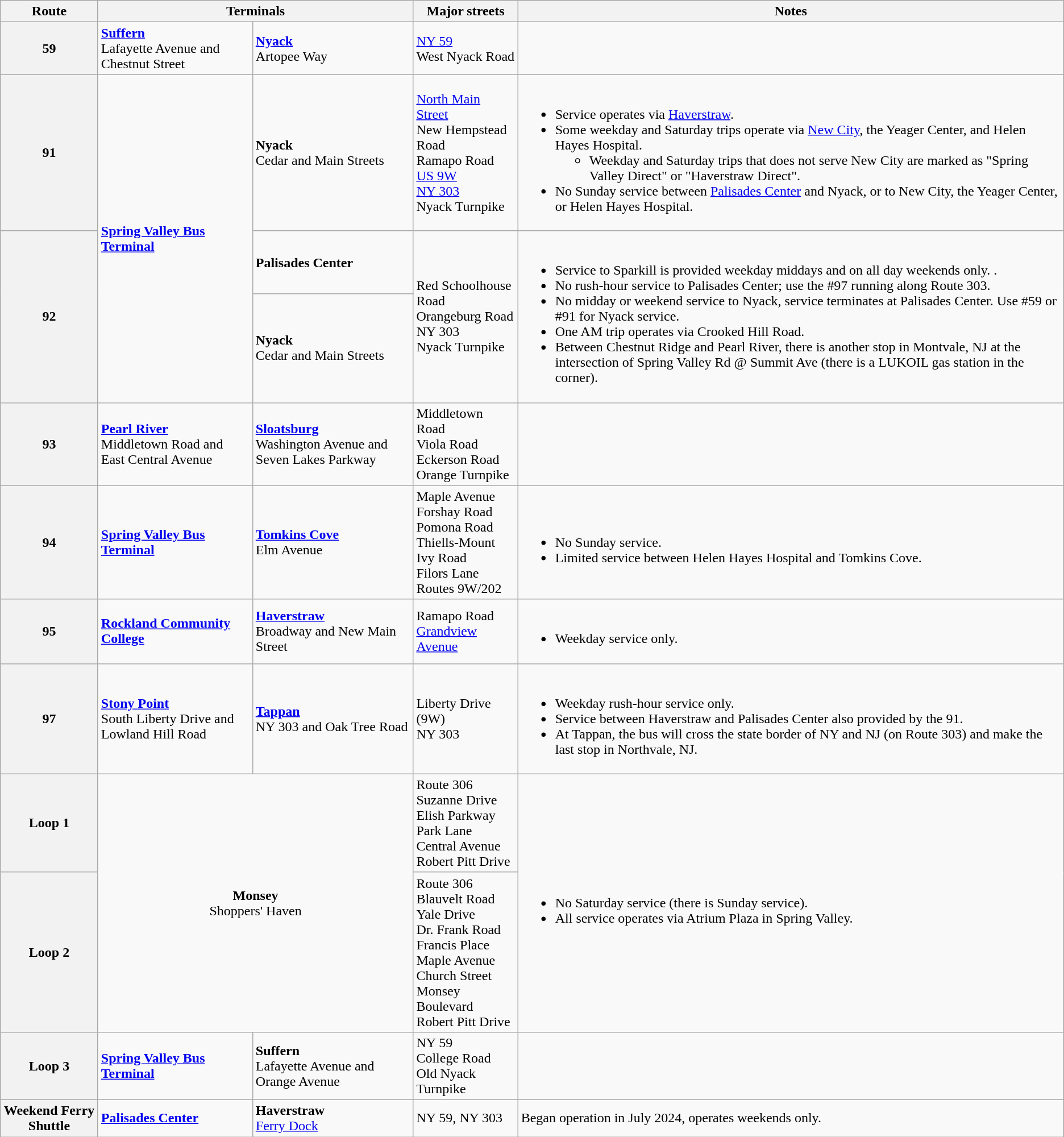<table class="wikitable">
<tr>
<th>Route</th>
<th colspan=2>Terminals</th>
<th>Major streets</th>
<th>Notes</th>
</tr>
<tr>
<th>59</th>
<td><strong><a href='#'>Suffern</a></strong><br>Lafayette Avenue and Chestnut Street</td>
<td><strong><a href='#'>Nyack</a></strong><br>Artopee Way</td>
<td><a href='#'>NY 59</a><br>West Nyack Road</td>
<td></td>
</tr>
<tr>
<th>91</th>
<td rowspan=3><strong><a href='#'>Spring Valley Bus Terminal</a></strong></td>
<td><strong>Nyack</strong><br>Cedar and Main Streets</td>
<td><a href='#'>North Main Street</a><br>New Hempstead Road<br>Ramapo Road<br><a href='#'>US 9W</a><br><a href='#'>NY 303</a><br>Nyack Turnpike</td>
<td><br><ul><li>Service operates via <a href='#'>Haverstraw</a>.</li><li>Some weekday and Saturday trips operate via <a href='#'>New City</a>, the Yeager Center, and Helen Hayes Hospital.<ul><li>Weekday and Saturday trips that does not serve New City are marked as "Spring Valley Direct" or "Haverstraw Direct".</li></ul></li><li>No Sunday service between <a href='#'>Palisades Center</a> and Nyack, or to New City, the Yeager Center, or Helen Hayes Hospital.</li></ul></td>
</tr>
<tr>
<th rowspan=2>92</th>
<td><strong>Palisades Center</strong></td>
<td rowspan=2>Red Schoolhouse Road<br>Orangeburg Road<br>NY 303<br>Nyack Turnpike</td>
<td rowspan=2><br><ul><li>Service to Sparkill is provided weekday middays and on all day weekends only. .</li><li>No rush-hour service to Palisades Center; use the #97 running along Route 303.</li><li>No midday or weekend service to Nyack, service terminates at Palisades Center. Use #59 or #91 for Nyack service.</li><li>One AM trip operates via Crooked Hill Road.</li><li>Between Chestnut Ridge and Pearl River, there is another stop in Montvale, NJ at the intersection of Spring Valley Rd @ Summit Ave (there is a LUKOIL gas station in the corner).</li></ul></td>
</tr>
<tr>
<td><strong>Nyack</strong><br>Cedar and Main Streets</td>
</tr>
<tr>
<th>93</th>
<td><strong><a href='#'>Pearl River</a></strong><br>Middletown Road and East Central Avenue</td>
<td><strong><a href='#'>Sloatsburg</a></strong><br>Washington Avenue and Seven Lakes Parkway</td>
<td>Middletown Road<br>Viola Road<br>Eckerson Road<br>Orange Turnpike</td>
<td></td>
</tr>
<tr>
<th>94</th>
<td><strong><a href='#'>Spring Valley Bus Terminal</a></strong></td>
<td><strong><a href='#'>Tomkins Cove</a></strong><br>Elm Avenue</td>
<td>Maple Avenue<br>Forshay Road<br>Pomona Road<br>Thiells-Mount Ivy Road<br>Filors Lane<br>Routes 9W/202</td>
<td><br><ul><li>No Sunday service.</li><li>Limited service between Helen Hayes Hospital and Tomkins Cove.</li></ul></td>
</tr>
<tr>
<th>95</th>
<td><strong><a href='#'>Rockland Community College</a></strong></td>
<td><strong><a href='#'>Haverstraw</a></strong><br>Broadway and New Main Street</td>
<td>Ramapo Road<br><a href='#'>Grandview Avenue</a></td>
<td><br><ul><li>Weekday service only.</li></ul></td>
</tr>
<tr>
<th>97</th>
<td><strong><a href='#'>Stony Point</a></strong><br>South Liberty Drive and Lowland Hill Road<br></td>
<td><strong><a href='#'>Tappan</a></strong><br>NY 303 and Oak Tree Road</td>
<td>Liberty Drive (9W)<br>NY 303</td>
<td><br><ul><li>Weekday rush-hour service only.</li><li>Service between Haverstraw and Palisades Center also provided by the 91.</li><li>At Tappan, the bus will cross the state border of NY and NJ (on Route 303) and make the last stop in Northvale, NJ.</li></ul></td>
</tr>
<tr>
<th>Loop 1</th>
<td colspan=2 rowspan=2 align=center><strong>Monsey</strong><br>Shoppers' Haven</td>
<td>Route 306<br>Suzanne Drive<br>Elish Parkway<br>Park Lane<br>Central Avenue<br>Robert Pitt Drive</td>
<td rowspan="2"><br><ul><li>No Saturday service (there is Sunday service).</li><li>All service operates via Atrium Plaza in Spring Valley.</li></ul></td>
</tr>
<tr>
<th>Loop 2</th>
<td>Route 306<br>Blauvelt Road<br>Yale Drive<br>Dr. Frank Road<br>Francis Place<br>Maple Avenue<br>Church Street<br>Monsey Boulevard<br>Robert Pitt Drive</td>
</tr>
<tr>
<th>Loop 3</th>
<td><strong><a href='#'>Spring Valley Bus Terminal</a></strong></td>
<td><strong>Suffern</strong><br>Lafayette Avenue and Orange Avenue</td>
<td>NY 59<br>College Road<br>Old Nyack Turnpike</td>
<td></td>
</tr>
<tr>
<th>Weekend Ferry Shuttle</th>
<td><strong><a href='#'>Palisades Center</a></strong></td>
<td><strong>Haverstraw</strong><br><a href='#'>Ferry Dock</a></td>
<td>NY 59, NY 303</td>
<td>Began operation in July 2024, operates weekends only.</td>
</tr>
</table>
